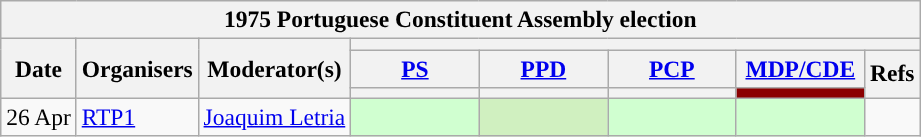<table class="wikitable" style="font-size:98%; text-align:center;">
<tr>
<th colspan="20">1975 Portuguese Constituent Assembly election</th>
</tr>
<tr>
<th rowspan="3">Date</th>
<th rowspan="3">Organisers</th>
<th rowspan="3">Moderator(s)</th>
<th colspan="18">      </th>
</tr>
<tr>
<th scope="col" style="width:5em;"><a href='#'>PS</a></th>
<th scope="col" style="width:5em;"><a href='#'>PPD</a></th>
<th scope="col" style="width:5em;"><a href='#'>PCP</a></th>
<th scope="col" style="width:5em;"><a href='#'>MDP/CDE</a></th>
<th rowspan="2">Refs</th>
</tr>
<tr>
<th style="color:inherit;background:"></th>
<th style="color:inherit;background:"></th>
<th style="color:inherit;background:"></th>
<th style="color:inherit;background:darkRed;"></th>
</tr>
<tr>
<td style="white-space:nowrap; text-align:left;">26 Apr</td>
<td style="white-space:nowrap; text-align:left;"><a href='#'>RTP1</a></td>
<td style="white-space:nowrap; text-align:left;"><a href='#'>Joaquim Letria</a></td>
<td style="background:#D0FFD0;"><strong></strong></td>
<td style="background:#D0F0C0;"><strong></strong></td>
<td style="background:#D0FFD0;"><strong></strong></td>
<td style="background:#D0FFD0;"><strong></strong></td>
<td></td>
</tr>
</table>
